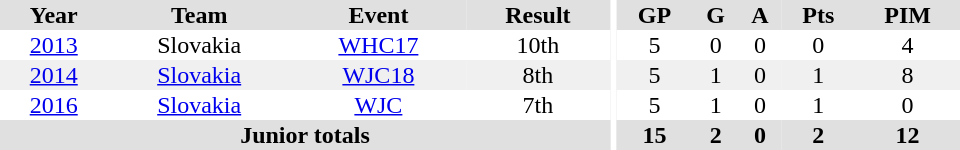<table border="0" cellpadding="1" cellspacing="0" ID="Table3" style="text-align:center; width:40em">
<tr ALIGN="center" bgcolor="#e0e0e0">
<th>Year</th>
<th>Team</th>
<th>Event</th>
<th>Result</th>
<th rowspan="99" bgcolor="#ffffff"></th>
<th>GP</th>
<th>G</th>
<th>A</th>
<th>Pts</th>
<th>PIM</th>
</tr>
<tr>
<td><a href='#'>2013</a></td>
<td>Slovakia</td>
<td><a href='#'>WHC17</a></td>
<td>10th</td>
<td>5</td>
<td>0</td>
<td>0</td>
<td>0</td>
<td>4</td>
</tr>
<tr bgcolor="#f0f0f0">
<td><a href='#'>2014</a></td>
<td><a href='#'>Slovakia</a></td>
<td><a href='#'>WJC18</a></td>
<td>8th</td>
<td>5</td>
<td>1</td>
<td>0</td>
<td>1</td>
<td>8</td>
</tr>
<tr>
<td><a href='#'>2016</a></td>
<td><a href='#'>Slovakia</a></td>
<td><a href='#'>WJC</a></td>
<td>7th</td>
<td>5</td>
<td>1</td>
<td>0</td>
<td>1</td>
<td>0</td>
</tr>
<tr bgcolor="#e0e0e0">
<th colspan=4>Junior totals</th>
<th>15</th>
<th>2</th>
<th>0</th>
<th>2</th>
<th>12</th>
</tr>
</table>
